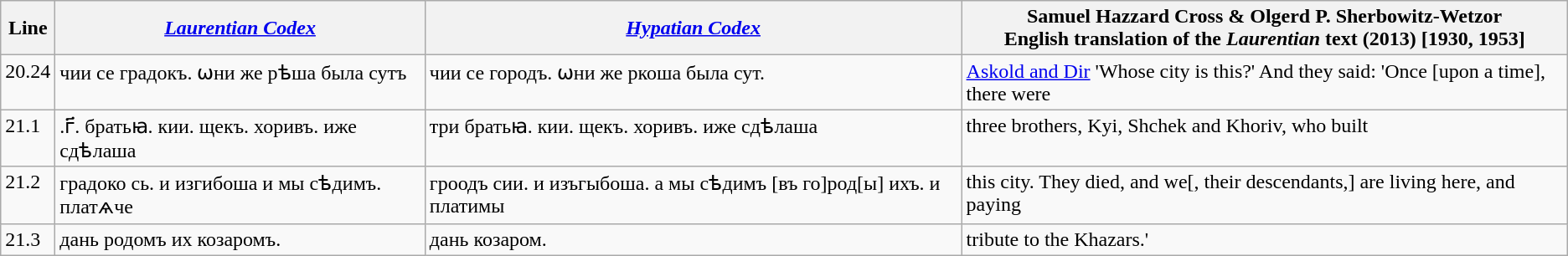<table class="wikitable" align="left">
<tr>
<th>Line</th>
<th><em><a href='#'>Laurentian Codex</a></em></th>
<th><em><a href='#'>Hypatian Codex</a></em></th>
<th>Samuel Hazzard Cross & Olgerd P. Sherbowitz-Wetzor<br>English translation of the <em>Laurentian</em> text (2013) [1930, 1953]</th>
</tr>
<tr valign="top">
<td>20.24</td>
<td>чии се градокъ. ѡни же рѣша была сутъ</td>
<td>чии се городъ. ѡни же ркоша была сут.</td>
<td><a href='#'>Askold and Dir</a> 'Whose city is this?' And they said: 'Once [upon a time], there were</td>
</tr>
<tr valign="top">
<td>21.1</td>
<td>.г҃. братьꙗ. кии. щекъ. хоривъ. иже сдѣлаша</td>
<td>три братьꙗ. кии. щекъ. хоривъ. иже сдѣлаша</td>
<td>three brothers, Kyi, Shchek and Khoriv, who built</td>
</tr>
<tr valign="top">
<td>21.2</td>
<td>градоко сь. и	изгибоша и мы сѣдимъ. платѧче</td>
<td>гроодъ сии. и изъгыбоша. а мы сѣдимъ [въ го]род[ы] ихъ. и платимы</td>
<td>this city. They died, and we[, their descendants,] are living here, and paying</td>
</tr>
<tr valign="top">
<td>21.3</td>
<td>дань родомъ их козаромъ.</td>
<td>дань козаром.</td>
<td>tribute to the Khazars.'</td>
</tr>
</table>
